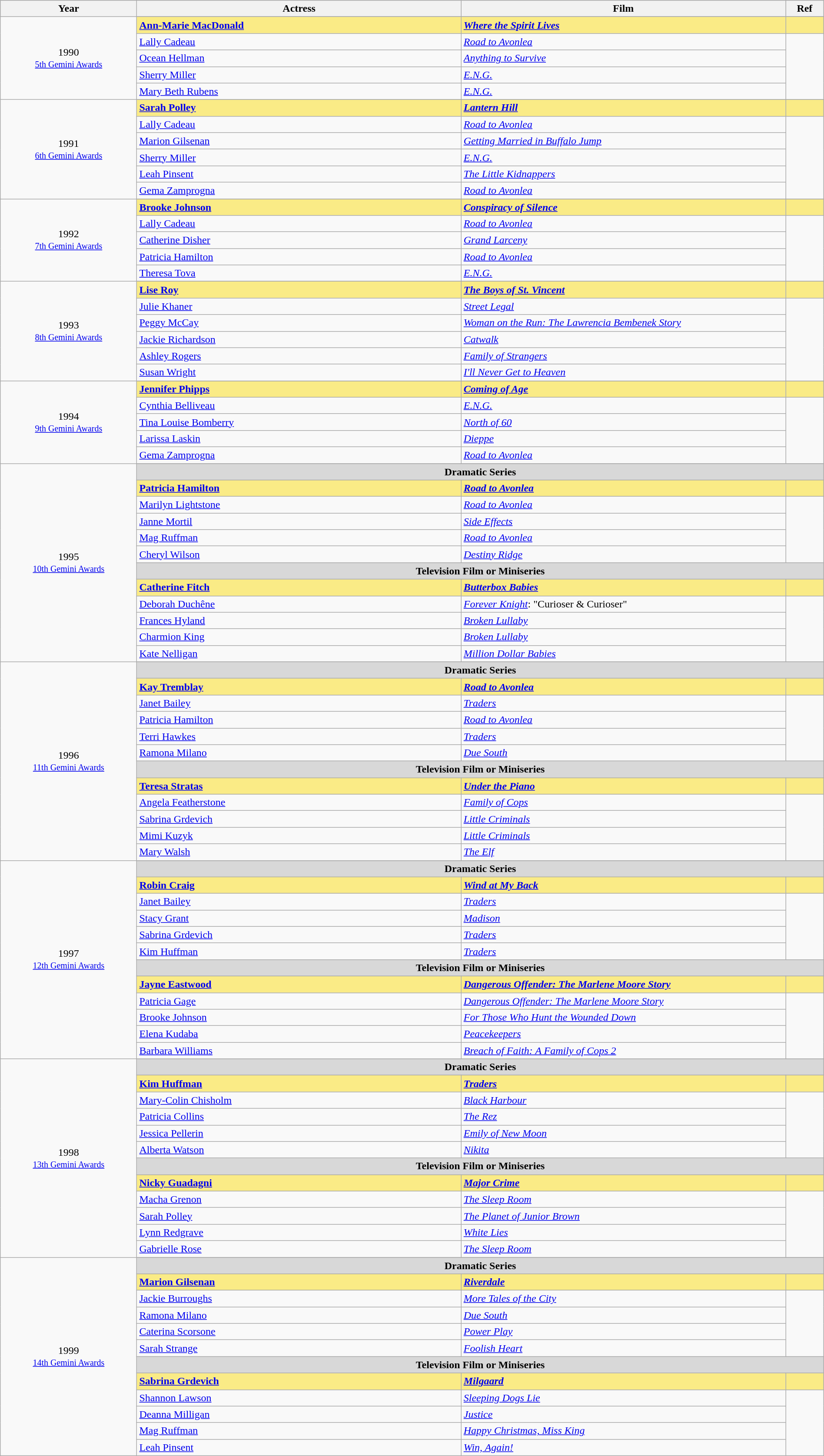<table class="wikitable" style="width:100%;">
<tr style="background:#bebebe;">
<th style="width:8%;">Year</th>
<th style="width:19%;">Actress</th>
<th style="width:19%;">Film</th>
<th style="width:2%;">Ref</th>
</tr>
<tr>
<td rowspan="6" align="center">1990 <br> <small><a href='#'>5th Gemini Awards</a></small></td>
</tr>
<tr style="background:#FAEB86;">
<td><strong><a href='#'>Ann-Marie MacDonald</a></strong></td>
<td><strong><em><a href='#'>Where the Spirit Lives</a></em></strong></td>
<td></td>
</tr>
<tr>
<td><a href='#'>Lally Cadeau</a></td>
<td><em><a href='#'>Road to Avonlea</a></em></td>
<td rowspan=4></td>
</tr>
<tr>
<td><a href='#'>Ocean Hellman</a></td>
<td><em><a href='#'>Anything to Survive</a></em></td>
</tr>
<tr>
<td><a href='#'>Sherry Miller</a></td>
<td><em><a href='#'>E.N.G.</a></em></td>
</tr>
<tr>
<td><a href='#'>Mary Beth Rubens</a></td>
<td><em><a href='#'>E.N.G.</a></em></td>
</tr>
<tr>
<td rowspan="7" align="center">1991 <br> <small><a href='#'>6th Gemini Awards</a></small></td>
</tr>
<tr style="background:#FAEB86;">
<td><strong><a href='#'>Sarah Polley</a></strong></td>
<td><strong><em><a href='#'>Lantern Hill</a></em></strong></td>
<td></td>
</tr>
<tr>
<td><a href='#'>Lally Cadeau</a></td>
<td><em><a href='#'>Road to Avonlea</a></em></td>
<td rowspan=5></td>
</tr>
<tr>
<td><a href='#'>Marion Gilsenan</a></td>
<td><em><a href='#'>Getting Married in Buffalo Jump</a></em></td>
</tr>
<tr>
<td><a href='#'>Sherry Miller</a></td>
<td><em><a href='#'>E.N.G.</a></em></td>
</tr>
<tr>
<td><a href='#'>Leah Pinsent</a></td>
<td><em><a href='#'>The Little Kidnappers</a></em></td>
</tr>
<tr>
<td><a href='#'>Gema Zamprogna</a></td>
<td><em><a href='#'>Road to Avonlea</a></em></td>
</tr>
<tr>
<td rowspan="6" align="center">1992 <br> <small><a href='#'>7th Gemini Awards</a></small></td>
</tr>
<tr style="background:#FAEB86;">
<td><strong><a href='#'>Brooke Johnson</a></strong></td>
<td><strong><em><a href='#'>Conspiracy of Silence</a></em></strong></td>
<td></td>
</tr>
<tr>
<td><a href='#'>Lally Cadeau</a></td>
<td><em><a href='#'>Road to Avonlea</a></em></td>
<td rowspan=4></td>
</tr>
<tr>
<td><a href='#'>Catherine Disher</a></td>
<td><em><a href='#'>Grand Larceny</a></em></td>
</tr>
<tr>
<td><a href='#'>Patricia Hamilton</a></td>
<td><em><a href='#'>Road to Avonlea</a></em></td>
</tr>
<tr>
<td><a href='#'>Theresa Tova</a></td>
<td><em><a href='#'>E.N.G.</a></em></td>
</tr>
<tr>
<td rowspan="7" align="center">1993 <br> <small><a href='#'>8th Gemini Awards</a></small></td>
</tr>
<tr style="background:#FAEB86;">
<td><strong><a href='#'>Lise Roy</a></strong></td>
<td><strong><em><a href='#'>The Boys of St. Vincent</a></em></strong></td>
<td></td>
</tr>
<tr>
<td><a href='#'>Julie Khaner</a></td>
<td><em><a href='#'>Street Legal</a></em></td>
<td rowspan=5></td>
</tr>
<tr>
<td><a href='#'>Peggy McCay</a></td>
<td><em><a href='#'>Woman on the Run: The Lawrencia Bembenek Story</a></em></td>
</tr>
<tr>
<td><a href='#'>Jackie Richardson</a></td>
<td><em><a href='#'>Catwalk</a></em></td>
</tr>
<tr>
<td><a href='#'>Ashley Rogers</a></td>
<td><em><a href='#'>Family of Strangers</a></em></td>
</tr>
<tr>
<td><a href='#'>Susan Wright</a></td>
<td><em><a href='#'>I'll Never Get to Heaven</a></em></td>
</tr>
<tr>
<td rowspan="6" align="center">1994 <br> <small><a href='#'>9th Gemini Awards</a></small></td>
</tr>
<tr style="background:#FAEB86;">
<td><strong><a href='#'>Jennifer Phipps</a></strong></td>
<td><strong><em><a href='#'>Coming of Age</a></em></strong></td>
<td></td>
</tr>
<tr>
<td><a href='#'>Cynthia Belliveau</a></td>
<td><em><a href='#'>E.N.G.</a></em></td>
<td rowspan=4></td>
</tr>
<tr>
<td><a href='#'>Tina Louise Bomberry</a></td>
<td><em><a href='#'>North of 60</a></em></td>
</tr>
<tr>
<td><a href='#'>Larissa Laskin</a></td>
<td><em><a href='#'>Dieppe</a></em></td>
</tr>
<tr>
<td><a href='#'>Gema Zamprogna</a></td>
<td><em><a href='#'>Road to Avonlea</a></em></td>
</tr>
<tr>
<td rowspan="13" align="center">1995 <br> <small><a href='#'>10th Gemini Awards</a></small></td>
</tr>
<tr>
<td colspan=3 align=center style="background:#D8D8D8;"><strong>Dramatic Series</strong></td>
</tr>
<tr style="background:#FAEB86;">
<td><strong><a href='#'>Patricia Hamilton</a></strong></td>
<td><strong><em><a href='#'>Road to Avonlea</a></em></strong></td>
<td></td>
</tr>
<tr>
<td><a href='#'>Marilyn Lightstone</a></td>
<td><em><a href='#'>Road to Avonlea</a></em></td>
<td rowspan=4></td>
</tr>
<tr>
<td><a href='#'>Janne Mortil</a></td>
<td><em><a href='#'>Side Effects</a></em></td>
</tr>
<tr>
<td><a href='#'>Mag Ruffman</a></td>
<td><em><a href='#'>Road to Avonlea</a></em></td>
</tr>
<tr>
<td><a href='#'>Cheryl Wilson</a></td>
<td><em><a href='#'>Destiny Ridge</a></em></td>
</tr>
<tr>
<td colspan=3 align=center style="background:#D8D8D8;"><strong>Television Film or Miniseries</strong></td>
</tr>
<tr style="background:#FAEB86;">
<td><strong><a href='#'>Catherine Fitch</a></strong></td>
<td><strong><em><a href='#'>Butterbox Babies</a></em></strong></td>
<td></td>
</tr>
<tr>
<td><a href='#'>Deborah Duchêne</a></td>
<td><em><a href='#'>Forever Knight</a></em>: "Curioser & Curioser"</td>
<td rowspan=4></td>
</tr>
<tr>
<td><a href='#'>Frances Hyland</a></td>
<td><em><a href='#'>Broken Lullaby</a></em></td>
</tr>
<tr>
<td><a href='#'>Charmion King</a></td>
<td><em><a href='#'>Broken Lullaby</a></em></td>
</tr>
<tr>
<td><a href='#'>Kate Nelligan</a></td>
<td><em><a href='#'>Million Dollar Babies</a></em></td>
</tr>
<tr>
<td rowspan="13" align="center">1996 <br> <small><a href='#'>11th Gemini Awards</a></small></td>
</tr>
<tr>
<td colspan=3 align=center style="background:#D8D8D8;"><strong>Dramatic Series</strong></td>
</tr>
<tr style="background:#FAEB86;">
<td><strong><a href='#'>Kay Tremblay</a></strong></td>
<td><strong><em><a href='#'>Road to Avonlea</a></em></strong></td>
<td></td>
</tr>
<tr>
<td><a href='#'>Janet Bailey</a></td>
<td><em><a href='#'>Traders</a></em></td>
<td rowspan=4></td>
</tr>
<tr>
<td><a href='#'>Patricia Hamilton</a></td>
<td><em><a href='#'>Road to Avonlea</a></em></td>
</tr>
<tr>
<td><a href='#'>Terri Hawkes</a></td>
<td><em><a href='#'>Traders</a></em></td>
</tr>
<tr>
<td><a href='#'>Ramona Milano</a></td>
<td><em><a href='#'>Due South</a></em></td>
</tr>
<tr>
<td colspan=3 align=center style="background:#D8D8D8;"><strong>Television Film or Miniseries</strong></td>
</tr>
<tr style="background:#FAEB86;">
<td><strong><a href='#'>Teresa Stratas</a></strong></td>
<td><strong><em><a href='#'>Under the Piano</a></em></strong></td>
<td></td>
</tr>
<tr>
<td><a href='#'>Angela Featherstone</a></td>
<td><em><a href='#'>Family of Cops</a></em></td>
<td rowspan=4></td>
</tr>
<tr>
<td><a href='#'>Sabrina Grdevich</a></td>
<td><em><a href='#'>Little Criminals</a></em></td>
</tr>
<tr>
<td><a href='#'>Mimi Kuzyk</a></td>
<td><em><a href='#'>Little Criminals</a></em></td>
</tr>
<tr>
<td><a href='#'>Mary Walsh</a></td>
<td><em><a href='#'>The Elf</a></em></td>
</tr>
<tr>
<td rowspan="13" align="center">1997 <br> <small><a href='#'>12th Gemini Awards</a></small></td>
</tr>
<tr>
<td colspan=3 align=center style="background:#D8D8D8;"><strong>Dramatic Series</strong></td>
</tr>
<tr style="background:#FAEB86;">
<td><strong><a href='#'>Robin Craig</a></strong></td>
<td><strong><em><a href='#'>Wind at My Back</a></em></strong></td>
<td></td>
</tr>
<tr>
<td><a href='#'>Janet Bailey</a></td>
<td><em><a href='#'>Traders</a></em></td>
<td rowspan=4></td>
</tr>
<tr>
<td><a href='#'>Stacy Grant</a></td>
<td><em><a href='#'>Madison</a></em></td>
</tr>
<tr>
<td><a href='#'>Sabrina Grdevich</a></td>
<td><em><a href='#'>Traders</a></em></td>
</tr>
<tr>
<td><a href='#'>Kim Huffman</a></td>
<td><em><a href='#'>Traders</a></em></td>
</tr>
<tr>
<td colspan=3 align=center style="background:#D8D8D8;"><strong>Television Film or Miniseries</strong></td>
</tr>
<tr style="background:#FAEB86;">
<td><strong><a href='#'>Jayne Eastwood</a></strong></td>
<td><strong><em><a href='#'>Dangerous Offender: The Marlene Moore Story</a></em></strong></td>
<td></td>
</tr>
<tr>
<td><a href='#'>Patricia Gage</a></td>
<td><em><a href='#'>Dangerous Offender: The Marlene Moore Story</a></em></td>
<td rowspan=4></td>
</tr>
<tr>
<td><a href='#'>Brooke Johnson</a></td>
<td><em><a href='#'>For Those Who Hunt the Wounded Down</a></em></td>
</tr>
<tr>
<td><a href='#'>Elena Kudaba</a></td>
<td><em><a href='#'>Peacekeepers</a></em></td>
</tr>
<tr>
<td><a href='#'>Barbara Williams</a></td>
<td><em><a href='#'>Breach of Faith: A Family of Cops 2</a></em></td>
</tr>
<tr>
<td rowspan="13" align="center">1998 <br> <small><a href='#'>13th Gemini Awards</a></small></td>
</tr>
<tr>
<td colspan=3 align=center style="background:#D8D8D8;"><strong>Dramatic Series</strong></td>
</tr>
<tr style="background:#FAEB86;">
<td><strong><a href='#'>Kim Huffman</a></strong></td>
<td><strong><em><a href='#'>Traders</a></em></strong></td>
<td></td>
</tr>
<tr>
<td><a href='#'>Mary-Colin Chisholm</a></td>
<td><em><a href='#'>Black Harbour</a></em></td>
<td rowspan=4></td>
</tr>
<tr>
<td><a href='#'>Patricia Collins</a></td>
<td><em><a href='#'>The Rez</a></em></td>
</tr>
<tr>
<td><a href='#'>Jessica Pellerin</a></td>
<td><em><a href='#'>Emily of New Moon</a></em></td>
</tr>
<tr>
<td><a href='#'>Alberta Watson</a></td>
<td><em><a href='#'>Nikita</a></em></td>
</tr>
<tr>
<td colspan=3 align=center style="background:#D8D8D8;"><strong>Television Film or Miniseries</strong></td>
</tr>
<tr style="background:#FAEB86;">
<td><strong><a href='#'>Nicky Guadagni</a></strong></td>
<td><strong><em><a href='#'>Major Crime</a></em></strong></td>
<td></td>
</tr>
<tr>
<td><a href='#'>Macha Grenon</a></td>
<td><em><a href='#'>The Sleep Room</a></em></td>
<td rowspan=4></td>
</tr>
<tr>
<td><a href='#'>Sarah Polley</a></td>
<td><em><a href='#'>The Planet of Junior Brown</a></em></td>
</tr>
<tr>
<td><a href='#'>Lynn Redgrave</a></td>
<td><em><a href='#'>White Lies</a></em></td>
</tr>
<tr>
<td><a href='#'>Gabrielle Rose</a></td>
<td><em><a href='#'>The Sleep Room</a></em></td>
</tr>
<tr>
<td rowspan="13" align="center">1999 <br> <small><a href='#'>14th Gemini Awards</a></small></td>
</tr>
<tr>
<td colspan=3 align=center style="background:#D8D8D8;"><strong>Dramatic Series</strong></td>
</tr>
<tr style="background:#FAEB86;">
<td><strong><a href='#'>Marion Gilsenan</a></strong></td>
<td><strong><em><a href='#'>Riverdale</a></em></strong></td>
<td></td>
</tr>
<tr>
<td><a href='#'>Jackie Burroughs</a></td>
<td><em><a href='#'>More Tales of the City</a></em></td>
<td rowspan=4></td>
</tr>
<tr>
<td><a href='#'>Ramona Milano</a></td>
<td><em><a href='#'>Due South</a></em></td>
</tr>
<tr>
<td><a href='#'>Caterina Scorsone</a></td>
<td><em><a href='#'>Power Play</a></em></td>
</tr>
<tr>
<td><a href='#'>Sarah Strange</a></td>
<td><em><a href='#'>Foolish Heart</a></em></td>
</tr>
<tr>
<td colspan=3 align=center style="background:#D8D8D8;"><strong>Television Film or Miniseries</strong></td>
</tr>
<tr style="background:#FAEB86;">
<td><strong><a href='#'>Sabrina Grdevich</a></strong></td>
<td><strong><em><a href='#'>Milgaard</a></em></strong></td>
<td></td>
</tr>
<tr>
<td><a href='#'>Shannon Lawson</a></td>
<td><em><a href='#'>Sleeping Dogs Lie</a></em></td>
<td rowspan=4></td>
</tr>
<tr>
<td><a href='#'>Deanna Milligan</a></td>
<td><em><a href='#'>Justice</a></em></td>
</tr>
<tr>
<td><a href='#'>Mag Ruffman</a></td>
<td><em><a href='#'>Happy Christmas, Miss King</a></em></td>
</tr>
<tr>
<td><a href='#'>Leah Pinsent</a></td>
<td><em><a href='#'>Win, Again!</a></em></td>
</tr>
</table>
